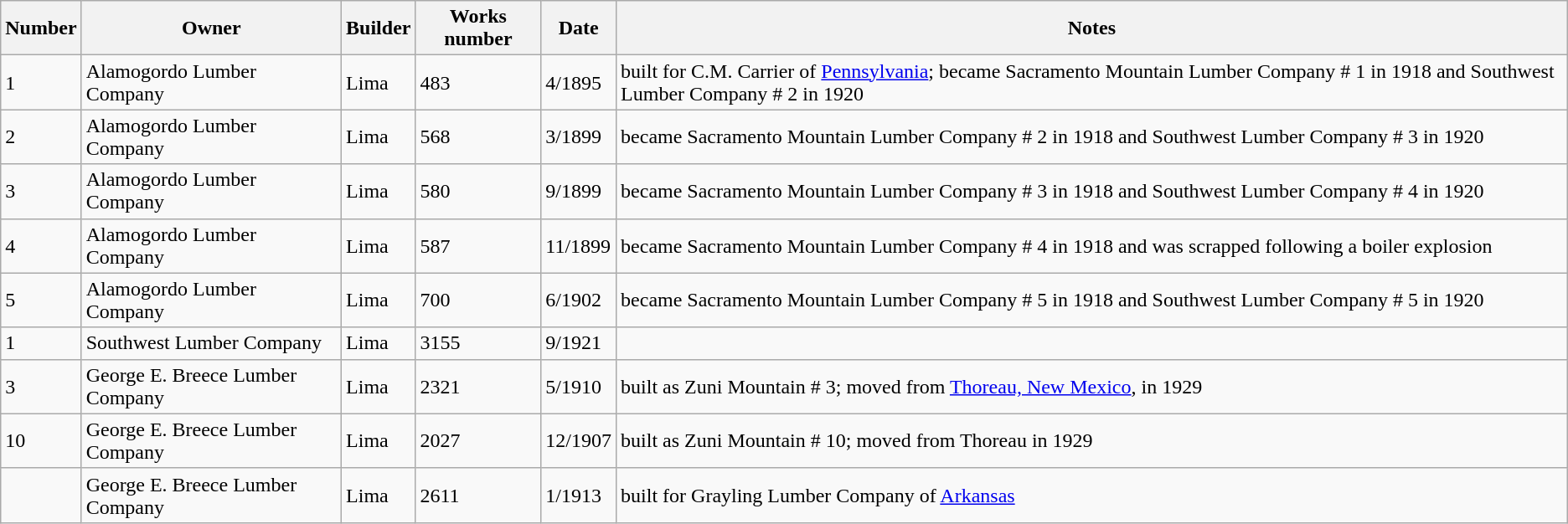<table class="wikitable">
<tr>
<th>Number</th>
<th>Owner</th>
<th>Builder</th>
<th>Works number</th>
<th>Date</th>
<th>Notes</th>
</tr>
<tr>
<td>1</td>
<td>Alamogordo Lumber Company</td>
<td>Lima</td>
<td>483</td>
<td>4/1895</td>
<td>built for C.M. Carrier of <a href='#'>Pennsylvania</a>; became Sacramento Mountain Lumber Company # 1 in 1918 and Southwest Lumber Company # 2 in 1920</td>
</tr>
<tr>
<td>2</td>
<td>Alamogordo Lumber Company</td>
<td>Lima</td>
<td>568</td>
<td>3/1899</td>
<td>became Sacramento Mountain Lumber Company # 2 in 1918 and Southwest Lumber Company # 3 in 1920</td>
</tr>
<tr>
<td>3</td>
<td>Alamogordo Lumber Company</td>
<td>Lima</td>
<td>580</td>
<td>9/1899</td>
<td>became Sacramento Mountain Lumber Company # 3 in 1918 and Southwest Lumber Company # 4 in 1920</td>
</tr>
<tr>
<td>4</td>
<td>Alamogordo Lumber Company</td>
<td>Lima</td>
<td>587</td>
<td>11/1899</td>
<td>became Sacramento Mountain Lumber Company # 4 in 1918 and was scrapped following a boiler explosion</td>
</tr>
<tr>
<td>5</td>
<td>Alamogordo Lumber Company</td>
<td>Lima</td>
<td>700</td>
<td>6/1902</td>
<td>became Sacramento Mountain Lumber Company # 5 in 1918 and Southwest Lumber Company # 5 in 1920</td>
</tr>
<tr>
<td>1</td>
<td>Southwest Lumber Company</td>
<td>Lima</td>
<td>3155</td>
<td>9/1921</td>
<td></td>
</tr>
<tr>
<td>3</td>
<td>George E. Breece Lumber Company</td>
<td>Lima</td>
<td>2321</td>
<td>5/1910</td>
<td>built as Zuni Mountain # 3; moved from <a href='#'>Thoreau, New Mexico</a>, in 1929</td>
</tr>
<tr>
<td>10</td>
<td>George E. Breece Lumber Company</td>
<td>Lima</td>
<td>2027</td>
<td>12/1907</td>
<td>built as Zuni Mountain # 10; moved from Thoreau in 1929</td>
</tr>
<tr>
<td></td>
<td>George E. Breece Lumber Company</td>
<td>Lima</td>
<td>2611</td>
<td>1/1913</td>
<td>built for Grayling Lumber Company of <a href='#'>Arkansas</a></td>
</tr>
</table>
